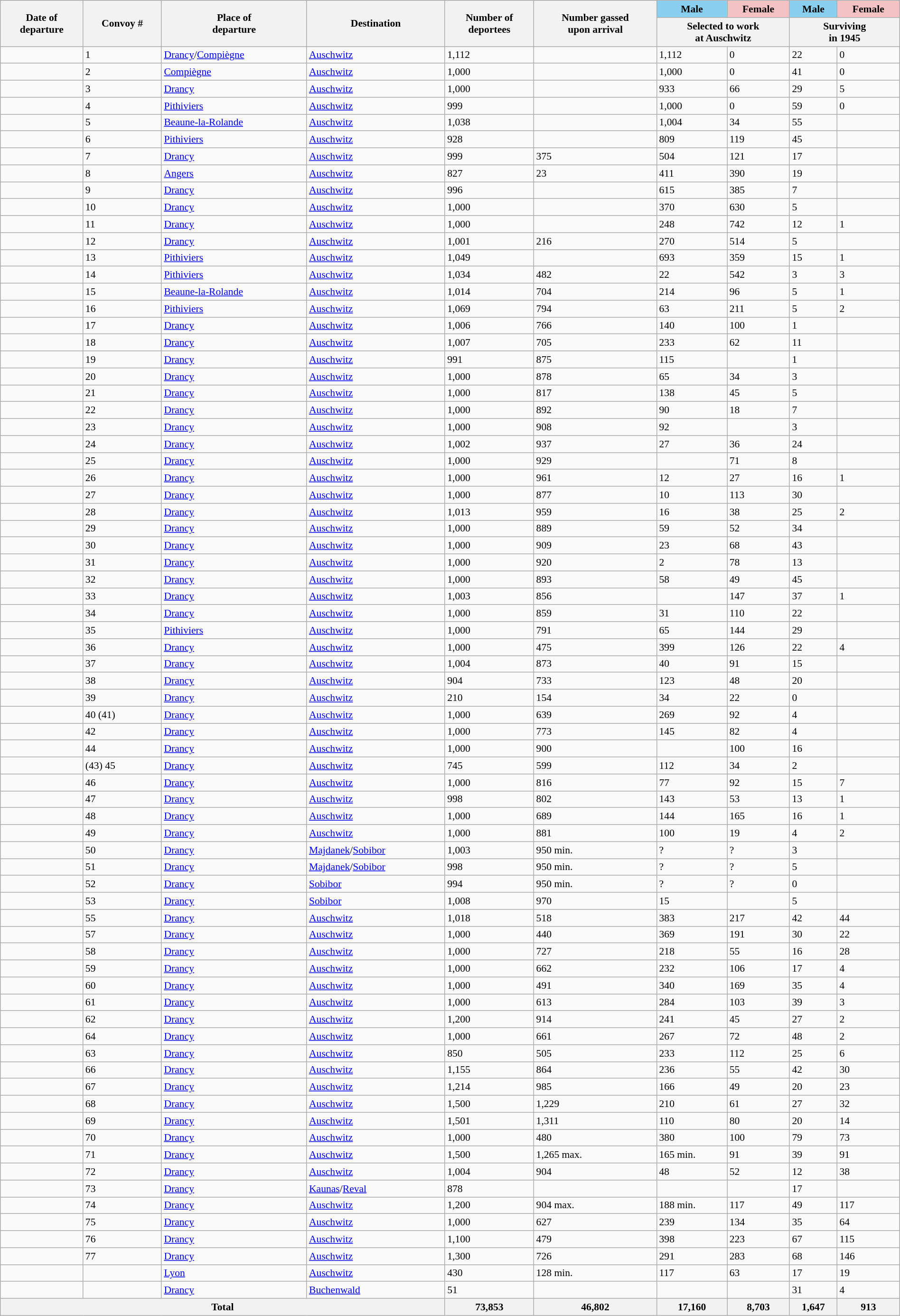<table class="wikitable sortable" width="100%" cellpadding="5" cellspacing="0" style="font-size: 90%; border: gray solid 1px; border-collapse: collapse; text-align: middle;">
<tr>
<th rowspan="2">Date of <br> departure</th>
<th rowspan="2">Convoy #</th>
<th rowspan="2">Place of <br> departure</th>
<th rowspan="2">Destination</th>
<th rowspan="2">Number of <br> deportees</th>
<th rowspan="2">Number gassed <br> upon arrival</th>
<th style="background:#89CFF0">Male</th>
<th style="background:#F4C2C2">Female</th>
<th style="background:#89CFF0">Male</th>
<th style="background:#F4C2C2">Female</th>
</tr>
<tr class="unsortable">
<th colspan="2">Selected to work <br> at Auschwitz</th>
<th colspan="2">Surviving <br> in 1945</th>
</tr>
<tr>
<td></td>
<td>1</td>
<td><a href='#'>Drancy</a>/<a href='#'>Compiègne</a></td>
<td><a href='#'>Auschwitz</a></td>
<td>1,112</td>
<td></td>
<td>1,112</td>
<td>0</td>
<td>22</td>
<td>0</td>
</tr>
<tr>
<td></td>
<td>2</td>
<td><a href='#'>Compiègne</a></td>
<td><a href='#'>Auschwitz</a></td>
<td>1,000</td>
<td></td>
<td>1,000</td>
<td>0</td>
<td>41</td>
<td>0</td>
</tr>
<tr>
<td></td>
<td>3</td>
<td><a href='#'>Drancy</a></td>
<td><a href='#'>Auschwitz</a></td>
<td>1,000</td>
<td></td>
<td>933</td>
<td>66</td>
<td>29</td>
<td>5</td>
</tr>
<tr>
<td></td>
<td>4</td>
<td><a href='#'>Pithiviers</a></td>
<td><a href='#'>Auschwitz</a></td>
<td>999</td>
<td></td>
<td>1,000</td>
<td>0</td>
<td>59</td>
<td>0</td>
</tr>
<tr>
<td></td>
<td>5</td>
<td><a href='#'>Beaune-la-Rolande</a></td>
<td><a href='#'>Auschwitz</a></td>
<td>1,038</td>
<td></td>
<td>1,004</td>
<td>34</td>
<td>55</td>
<td></td>
</tr>
<tr>
<td></td>
<td>6</td>
<td><a href='#'>Pithiviers</a></td>
<td><a href='#'>Auschwitz</a></td>
<td>928</td>
<td></td>
<td>809</td>
<td>119</td>
<td>45</td>
<td></td>
</tr>
<tr>
<td></td>
<td>7</td>
<td><a href='#'>Drancy</a></td>
<td><a href='#'>Auschwitz</a></td>
<td>999</td>
<td>375</td>
<td>504</td>
<td>121</td>
<td>17</td>
<td></td>
</tr>
<tr>
<td></td>
<td>8</td>
<td><a href='#'>Angers</a></td>
<td><a href='#'>Auschwitz</a></td>
<td>827</td>
<td>23</td>
<td>411</td>
<td>390</td>
<td>19</td>
<td></td>
</tr>
<tr>
<td></td>
<td>9</td>
<td><a href='#'>Drancy</a></td>
<td><a href='#'>Auschwitz</a></td>
<td>996</td>
<td></td>
<td>615</td>
<td>385</td>
<td>7</td>
<td></td>
</tr>
<tr>
<td></td>
<td>10</td>
<td><a href='#'>Drancy</a></td>
<td><a href='#'>Auschwitz</a></td>
<td>1,000</td>
<td></td>
<td>370</td>
<td>630</td>
<td>5</td>
<td></td>
</tr>
<tr>
<td></td>
<td>11</td>
<td><a href='#'>Drancy</a></td>
<td><a href='#'>Auschwitz</a></td>
<td>1,000</td>
<td></td>
<td>248</td>
<td>742</td>
<td>12</td>
<td>1</td>
</tr>
<tr>
<td></td>
<td>12</td>
<td><a href='#'>Drancy</a></td>
<td><a href='#'>Auschwitz</a></td>
<td>1,001</td>
<td>216</td>
<td>270</td>
<td>514</td>
<td>5</td>
<td></td>
</tr>
<tr>
<td></td>
<td>13</td>
<td><a href='#'>Pithiviers</a></td>
<td><a href='#'>Auschwitz</a></td>
<td>1,049</td>
<td></td>
<td>693</td>
<td>359</td>
<td>15</td>
<td>1</td>
</tr>
<tr>
<td></td>
<td>14</td>
<td><a href='#'>Pithiviers</a></td>
<td><a href='#'>Auschwitz</a></td>
<td>1,034</td>
<td>482</td>
<td>22</td>
<td>542</td>
<td>3</td>
<td>3</td>
</tr>
<tr>
<td></td>
<td>15</td>
<td><a href='#'>Beaune-la-Rolande</a></td>
<td><a href='#'>Auschwitz</a></td>
<td>1,014</td>
<td>704</td>
<td>214</td>
<td>96</td>
<td>5</td>
<td>1</td>
</tr>
<tr>
<td></td>
<td>16</td>
<td><a href='#'>Pithiviers</a></td>
<td><a href='#'>Auschwitz</a></td>
<td>1,069</td>
<td>794</td>
<td>63</td>
<td>211</td>
<td>5</td>
<td>2</td>
</tr>
<tr>
<td></td>
<td>17</td>
<td><a href='#'>Drancy</a></td>
<td><a href='#'>Auschwitz</a></td>
<td>1,006</td>
<td>766</td>
<td>140</td>
<td>100</td>
<td>1</td>
<td></td>
</tr>
<tr>
<td></td>
<td>18</td>
<td><a href='#'>Drancy</a></td>
<td><a href='#'>Auschwitz</a></td>
<td>1,007</td>
<td>705</td>
<td>233</td>
<td>62</td>
<td>11</td>
<td></td>
</tr>
<tr>
<td></td>
<td>19</td>
<td><a href='#'>Drancy</a></td>
<td><a href='#'>Auschwitz</a></td>
<td>991</td>
<td>875</td>
<td>115</td>
<td></td>
<td>1</td>
<td></td>
</tr>
<tr>
<td></td>
<td>20</td>
<td><a href='#'>Drancy</a></td>
<td><a href='#'>Auschwitz</a></td>
<td>1,000</td>
<td>878</td>
<td>65</td>
<td>34</td>
<td>3</td>
<td></td>
</tr>
<tr>
<td></td>
<td>21</td>
<td><a href='#'>Drancy</a></td>
<td><a href='#'>Auschwitz</a></td>
<td>1,000</td>
<td>817</td>
<td>138</td>
<td>45</td>
<td>5</td>
<td></td>
</tr>
<tr>
<td></td>
<td>22</td>
<td><a href='#'>Drancy</a></td>
<td><a href='#'>Auschwitz</a></td>
<td>1,000</td>
<td>892</td>
<td>90</td>
<td>18</td>
<td>7</td>
<td></td>
</tr>
<tr>
<td></td>
<td>23</td>
<td><a href='#'>Drancy</a></td>
<td><a href='#'>Auschwitz</a></td>
<td>1,000</td>
<td>908</td>
<td>92</td>
<td></td>
<td>3</td>
<td></td>
</tr>
<tr>
<td></td>
<td>24</td>
<td><a href='#'>Drancy</a></td>
<td><a href='#'>Auschwitz</a></td>
<td>1,002</td>
<td>937</td>
<td>27</td>
<td>36</td>
<td>24</td>
<td></td>
</tr>
<tr>
<td></td>
<td>25</td>
<td><a href='#'>Drancy</a></td>
<td><a href='#'>Auschwitz</a></td>
<td>1,000</td>
<td>929</td>
<td></td>
<td>71</td>
<td>8</td>
<td></td>
</tr>
<tr>
<td></td>
<td>26</td>
<td><a href='#'>Drancy</a></td>
<td><a href='#'>Auschwitz</a></td>
<td>1,000</td>
<td>961</td>
<td>12</td>
<td>27</td>
<td>16</td>
<td>1</td>
</tr>
<tr>
<td></td>
<td>27</td>
<td><a href='#'>Drancy</a></td>
<td><a href='#'>Auschwitz</a></td>
<td>1,000</td>
<td>877</td>
<td>10</td>
<td>113</td>
<td>30</td>
<td></td>
</tr>
<tr>
<td></td>
<td>28</td>
<td><a href='#'>Drancy</a></td>
<td><a href='#'>Auschwitz</a></td>
<td>1,013</td>
<td>959</td>
<td>16</td>
<td>38</td>
<td>25</td>
<td>2</td>
</tr>
<tr>
<td></td>
<td>29</td>
<td><a href='#'>Drancy</a></td>
<td><a href='#'>Auschwitz</a></td>
<td>1,000</td>
<td>889</td>
<td>59</td>
<td>52</td>
<td>34</td>
<td></td>
</tr>
<tr>
<td></td>
<td>30</td>
<td><a href='#'>Drancy</a></td>
<td><a href='#'>Auschwitz</a></td>
<td>1,000</td>
<td>909</td>
<td>23</td>
<td>68</td>
<td>43</td>
<td></td>
</tr>
<tr>
<td></td>
<td>31</td>
<td><a href='#'>Drancy</a></td>
<td><a href='#'>Auschwitz</a></td>
<td>1,000</td>
<td>920</td>
<td>2</td>
<td>78</td>
<td>13</td>
<td></td>
</tr>
<tr>
<td></td>
<td>32</td>
<td><a href='#'>Drancy</a></td>
<td><a href='#'>Auschwitz</a></td>
<td>1,000</td>
<td>893</td>
<td>58</td>
<td>49</td>
<td>45</td>
<td></td>
</tr>
<tr>
<td></td>
<td>33</td>
<td><a href='#'>Drancy</a></td>
<td><a href='#'>Auschwitz</a></td>
<td>1,003</td>
<td>856</td>
<td></td>
<td>147</td>
<td>37</td>
<td>1</td>
</tr>
<tr>
<td></td>
<td>34</td>
<td><a href='#'>Drancy</a></td>
<td><a href='#'>Auschwitz</a></td>
<td>1,000</td>
<td>859</td>
<td>31</td>
<td>110</td>
<td>22</td>
<td></td>
</tr>
<tr>
<td></td>
<td>35</td>
<td><a href='#'>Pithiviers</a></td>
<td><a href='#'>Auschwitz</a></td>
<td>1,000</td>
<td>791</td>
<td>65</td>
<td>144</td>
<td>29</td>
<td></td>
</tr>
<tr>
<td></td>
<td>36</td>
<td><a href='#'>Drancy</a></td>
<td><a href='#'>Auschwitz</a></td>
<td>1,000</td>
<td>475</td>
<td>399</td>
<td>126</td>
<td>22</td>
<td>4</td>
</tr>
<tr>
<td></td>
<td>37</td>
<td><a href='#'>Drancy</a></td>
<td><a href='#'>Auschwitz</a></td>
<td>1,004</td>
<td>873</td>
<td>40</td>
<td>91</td>
<td>15</td>
<td></td>
</tr>
<tr>
<td></td>
<td>38</td>
<td><a href='#'>Drancy</a></td>
<td><a href='#'>Auschwitz</a></td>
<td>904</td>
<td>733</td>
<td>123</td>
<td>48</td>
<td>20</td>
<td></td>
</tr>
<tr>
<td></td>
<td>39</td>
<td><a href='#'>Drancy</a></td>
<td><a href='#'>Auschwitz</a></td>
<td>210</td>
<td>154</td>
<td>34</td>
<td>22</td>
<td>0</td>
<td></td>
</tr>
<tr>
<td></td>
<td>40 (41)</td>
<td><a href='#'>Drancy</a></td>
<td><a href='#'>Auschwitz</a></td>
<td>1,000</td>
<td>639</td>
<td>269</td>
<td>92</td>
<td>4</td>
<td></td>
</tr>
<tr>
<td></td>
<td>42</td>
<td><a href='#'>Drancy</a></td>
<td><a href='#'>Auschwitz</a></td>
<td>1,000</td>
<td>773</td>
<td>145</td>
<td>82</td>
<td>4</td>
<td></td>
</tr>
<tr>
<td></td>
<td>44</td>
<td><a href='#'>Drancy</a></td>
<td><a href='#'>Auschwitz</a></td>
<td>1,000</td>
<td>900</td>
<td></td>
<td>100</td>
<td>16</td>
<td></td>
</tr>
<tr>
<td></td>
<td>(43) 45</td>
<td><a href='#'>Drancy</a></td>
<td><a href='#'>Auschwitz</a></td>
<td>745</td>
<td>599</td>
<td>112</td>
<td>34</td>
<td>2</td>
<td></td>
</tr>
<tr>
<td></td>
<td>46</td>
<td><a href='#'>Drancy</a></td>
<td><a href='#'>Auschwitz</a></td>
<td>1,000</td>
<td>816</td>
<td>77</td>
<td>92</td>
<td>15</td>
<td>7</td>
</tr>
<tr>
<td></td>
<td>47</td>
<td><a href='#'>Drancy</a></td>
<td><a href='#'>Auschwitz</a></td>
<td>998</td>
<td>802</td>
<td>143</td>
<td>53</td>
<td>13</td>
<td>1</td>
</tr>
<tr>
<td></td>
<td>48</td>
<td><a href='#'>Drancy</a></td>
<td><a href='#'>Auschwitz</a></td>
<td>1,000</td>
<td>689</td>
<td>144</td>
<td>165</td>
<td>16</td>
<td>1</td>
</tr>
<tr>
<td></td>
<td>49</td>
<td><a href='#'>Drancy</a></td>
<td><a href='#'>Auschwitz</a></td>
<td>1,000</td>
<td>881</td>
<td>100</td>
<td>19</td>
<td>4</td>
<td>2</td>
</tr>
<tr>
<td></td>
<td>50</td>
<td><a href='#'>Drancy</a></td>
<td><a href='#'>Majdanek</a>/<a href='#'>Sobibor</a></td>
<td>1,003</td>
<td>950 min.</td>
<td>?</td>
<td>?</td>
<td>3</td>
<td></td>
</tr>
<tr>
<td></td>
<td>51</td>
<td><a href='#'>Drancy</a></td>
<td><a href='#'>Majdanek</a>/<a href='#'>Sobibor</a></td>
<td>998</td>
<td>950 min.</td>
<td>?</td>
<td>?</td>
<td>5</td>
<td></td>
</tr>
<tr>
<td></td>
<td>52</td>
<td><a href='#'>Drancy</a></td>
<td><a href='#'>Sobibor</a></td>
<td>994</td>
<td>950 min.</td>
<td>?</td>
<td>?</td>
<td>0</td>
<td></td>
</tr>
<tr>
<td></td>
<td>53</td>
<td><a href='#'>Drancy</a></td>
<td><a href='#'>Sobibor</a></td>
<td>1,008</td>
<td>970</td>
<td>15</td>
<td></td>
<td>5</td>
<td></td>
</tr>
<tr>
<td></td>
<td>55</td>
<td><a href='#'>Drancy</a></td>
<td><a href='#'>Auschwitz</a></td>
<td>1,018</td>
<td>518</td>
<td>383</td>
<td>217</td>
<td>42</td>
<td>44</td>
</tr>
<tr>
<td></td>
<td>57</td>
<td><a href='#'>Drancy</a></td>
<td><a href='#'>Auschwitz</a></td>
<td>1,000</td>
<td>440</td>
<td>369</td>
<td>191</td>
<td>30</td>
<td>22</td>
</tr>
<tr>
<td></td>
<td>58</td>
<td><a href='#'>Drancy</a></td>
<td><a href='#'>Auschwitz</a></td>
<td>1,000</td>
<td>727</td>
<td>218</td>
<td>55</td>
<td>16</td>
<td>28</td>
</tr>
<tr>
<td></td>
<td>59</td>
<td><a href='#'>Drancy</a></td>
<td><a href='#'>Auschwitz</a></td>
<td>1,000</td>
<td>662</td>
<td>232</td>
<td>106</td>
<td>17</td>
<td>4</td>
</tr>
<tr>
<td></td>
<td>60</td>
<td><a href='#'>Drancy</a></td>
<td><a href='#'>Auschwitz</a></td>
<td>1,000</td>
<td>491</td>
<td>340</td>
<td>169</td>
<td>35</td>
<td>4</td>
</tr>
<tr>
<td></td>
<td>61</td>
<td><a href='#'>Drancy</a></td>
<td><a href='#'>Auschwitz</a></td>
<td>1,000</td>
<td>613</td>
<td>284</td>
<td>103</td>
<td>39</td>
<td>3</td>
</tr>
<tr>
<td></td>
<td>62</td>
<td><a href='#'>Drancy</a></td>
<td><a href='#'>Auschwitz</a></td>
<td>1,200</td>
<td>914</td>
<td>241</td>
<td>45</td>
<td>27</td>
<td>2</td>
</tr>
<tr>
<td></td>
<td>64</td>
<td><a href='#'>Drancy</a></td>
<td><a href='#'>Auschwitz</a></td>
<td>1,000</td>
<td>661</td>
<td>267</td>
<td>72</td>
<td>48</td>
<td>2</td>
</tr>
<tr>
<td></td>
<td>63</td>
<td><a href='#'>Drancy</a></td>
<td><a href='#'>Auschwitz</a></td>
<td>850</td>
<td>505</td>
<td>233</td>
<td>112</td>
<td>25</td>
<td>6</td>
</tr>
<tr>
<td></td>
<td>66</td>
<td><a href='#'>Drancy</a></td>
<td><a href='#'>Auschwitz</a></td>
<td>1,155</td>
<td>864</td>
<td>236</td>
<td>55</td>
<td>42</td>
<td>30</td>
</tr>
<tr>
<td></td>
<td>67</td>
<td><a href='#'>Drancy</a></td>
<td><a href='#'>Auschwitz</a></td>
<td>1,214</td>
<td>985</td>
<td>166</td>
<td>49</td>
<td>20</td>
<td>23</td>
</tr>
<tr>
<td></td>
<td>68</td>
<td><a href='#'>Drancy</a></td>
<td><a href='#'>Auschwitz</a></td>
<td>1,500</td>
<td>1,229</td>
<td>210</td>
<td>61</td>
<td>27</td>
<td>32</td>
</tr>
<tr>
<td></td>
<td>69</td>
<td><a href='#'>Drancy</a></td>
<td><a href='#'>Auschwitz</a></td>
<td>1,501</td>
<td>1,311</td>
<td>110</td>
<td>80</td>
<td>20</td>
<td>14</td>
</tr>
<tr>
<td></td>
<td>70</td>
<td><a href='#'>Drancy</a></td>
<td><a href='#'>Auschwitz</a></td>
<td>1,000</td>
<td>480</td>
<td>380</td>
<td>100</td>
<td>79</td>
<td>73</td>
</tr>
<tr>
<td></td>
<td>71</td>
<td><a href='#'>Drancy</a></td>
<td><a href='#'>Auschwitz</a></td>
<td>1,500</td>
<td>1,265 max.</td>
<td>165 min.</td>
<td>91</td>
<td>39</td>
<td>91</td>
</tr>
<tr>
<td></td>
<td>72</td>
<td><a href='#'>Drancy</a></td>
<td><a href='#'>Auschwitz</a></td>
<td>1,004</td>
<td>904</td>
<td>48</td>
<td>52</td>
<td>12</td>
<td>38</td>
</tr>
<tr>
<td></td>
<td>73</td>
<td><a href='#'>Drancy</a></td>
<td><a href='#'>Kaunas</a>/<a href='#'>Reval</a></td>
<td>878</td>
<td></td>
<td></td>
<td></td>
<td>17</td>
<td></td>
</tr>
<tr>
<td></td>
<td>74</td>
<td><a href='#'>Drancy</a></td>
<td><a href='#'>Auschwitz</a></td>
<td>1,200</td>
<td>904 max.</td>
<td>188 min.</td>
<td>117</td>
<td>49</td>
<td>117</td>
</tr>
<tr>
<td></td>
<td>75</td>
<td><a href='#'>Drancy</a></td>
<td><a href='#'>Auschwitz</a></td>
<td>1,000</td>
<td>627</td>
<td>239</td>
<td>134</td>
<td>35</td>
<td>64</td>
</tr>
<tr>
<td></td>
<td>76</td>
<td><a href='#'>Drancy</a></td>
<td><a href='#'>Auschwitz</a></td>
<td>1,100</td>
<td>479</td>
<td>398</td>
<td>223</td>
<td>67</td>
<td>115</td>
</tr>
<tr>
<td></td>
<td>77</td>
<td><a href='#'>Drancy</a></td>
<td><a href='#'>Auschwitz</a></td>
<td>1,300</td>
<td>726</td>
<td>291</td>
<td>283</td>
<td>68</td>
<td>146</td>
</tr>
<tr>
<td></td>
<td></td>
<td><a href='#'>Lyon</a></td>
<td><a href='#'>Auschwitz</a></td>
<td>430</td>
<td>128 min.</td>
<td>117</td>
<td>63</td>
<td>17</td>
<td>19</td>
</tr>
<tr>
<td></td>
<td></td>
<td><a href='#'>Drancy</a></td>
<td><a href='#'>Buchenwald</a></td>
<td>51</td>
<td></td>
<td></td>
<td></td>
<td>31</td>
<td>4</td>
</tr>
<tr>
<th colspan="4">Total</th>
<th>73,853</th>
<th>46,802</th>
<th>17,160</th>
<th>8,703</th>
<th>1,647</th>
<th>913</th>
</tr>
</table>
